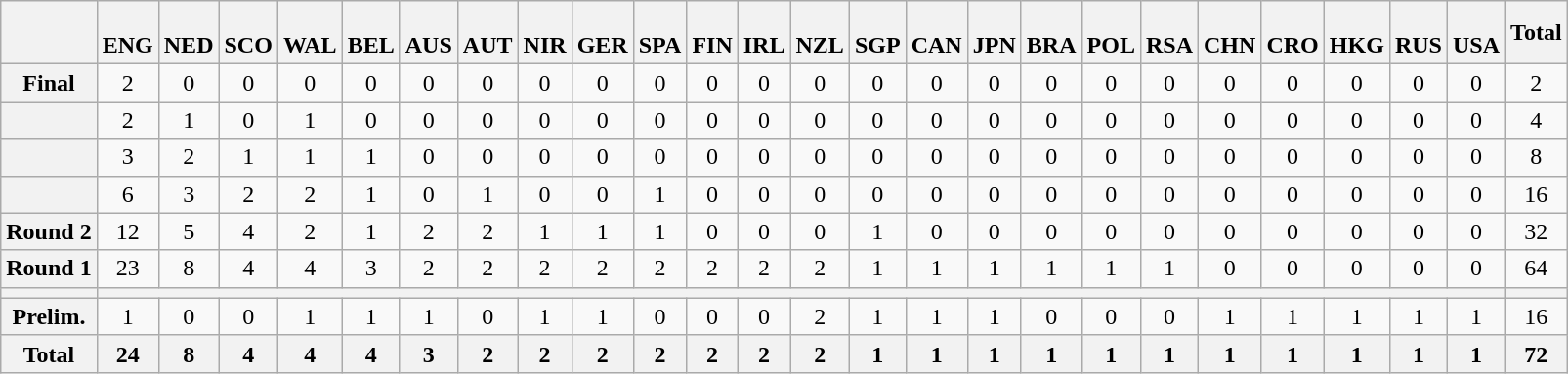<table class="wikitable">
<tr>
<th></th>
<th> <br>ENG</th>
<th> <br>NED</th>
<th> <br>SCO</th>
<th> <br>WAL</th>
<th> <br>BEL</th>
<th> <br>AUS</th>
<th> <br>AUT</th>
<th> <br>NIR</th>
<th> <br>GER</th>
<th> <br>SPA</th>
<th> <br>FIN</th>
<th> <br>IRL</th>
<th> <br>NZL</th>
<th> <br>SGP</th>
<th> <br>CAN</th>
<th> <br>JPN</th>
<th> <br>BRA</th>
<th> <br>POL</th>
<th> <br>RSA</th>
<th> <br>CHN</th>
<th> <br>CRO</th>
<th> <br>HKG</th>
<th> <br>RUS</th>
<th> <br>USA</th>
<th>Total</th>
</tr>
<tr align="center">
<th>Final</th>
<td>2</td>
<td>0</td>
<td>0</td>
<td>0</td>
<td>0</td>
<td>0</td>
<td>0</td>
<td>0</td>
<td>0</td>
<td>0</td>
<td>0</td>
<td>0</td>
<td>0</td>
<td>0</td>
<td>0</td>
<td>0</td>
<td>0</td>
<td>0</td>
<td>0</td>
<td>0</td>
<td>0</td>
<td>0</td>
<td>0</td>
<td>0</td>
<td>2</td>
</tr>
<tr align="center">
<th></th>
<td>2</td>
<td>1</td>
<td>0</td>
<td>1</td>
<td>0</td>
<td>0</td>
<td>0</td>
<td>0</td>
<td>0</td>
<td>0</td>
<td>0</td>
<td>0</td>
<td>0</td>
<td>0</td>
<td>0</td>
<td>0</td>
<td>0</td>
<td>0</td>
<td>0</td>
<td>0</td>
<td>0</td>
<td>0</td>
<td>0</td>
<td>0</td>
<td>4</td>
</tr>
<tr align="center">
<th></th>
<td>3</td>
<td>2</td>
<td>1</td>
<td>1</td>
<td>1</td>
<td>0</td>
<td>0</td>
<td>0</td>
<td>0</td>
<td>0</td>
<td>0</td>
<td>0</td>
<td>0</td>
<td>0</td>
<td>0</td>
<td>0</td>
<td>0</td>
<td>0</td>
<td>0</td>
<td>0</td>
<td>0</td>
<td>0</td>
<td>0</td>
<td>0</td>
<td>8</td>
</tr>
<tr align="center">
<th></th>
<td>6</td>
<td>3</td>
<td>2</td>
<td>2</td>
<td>1</td>
<td>0</td>
<td>1</td>
<td>0</td>
<td>0</td>
<td>1</td>
<td>0</td>
<td>0</td>
<td>0</td>
<td>0</td>
<td>0</td>
<td>0</td>
<td>0</td>
<td>0</td>
<td>0</td>
<td>0</td>
<td>0</td>
<td>0</td>
<td>0</td>
<td>0</td>
<td>16</td>
</tr>
<tr align="center">
<th>Round 2</th>
<td>12</td>
<td>5</td>
<td>4</td>
<td>2</td>
<td>1</td>
<td>2</td>
<td>2</td>
<td>1</td>
<td>1</td>
<td>1</td>
<td>0</td>
<td>0</td>
<td>0</td>
<td>1</td>
<td>0</td>
<td>0</td>
<td>0</td>
<td>0</td>
<td>0</td>
<td>0</td>
<td>0</td>
<td>0</td>
<td>0</td>
<td>0</td>
<td>32</td>
</tr>
<tr align="center">
<th>Round 1</th>
<td>23</td>
<td>8</td>
<td>4</td>
<td>4</td>
<td>3</td>
<td>2</td>
<td>2</td>
<td>2</td>
<td>2</td>
<td>2</td>
<td>2</td>
<td>2</td>
<td>2</td>
<td>1</td>
<td>1</td>
<td>1</td>
<td>1</td>
<td>1</td>
<td>1</td>
<td>0</td>
<td>0</td>
<td>0</td>
<td>0</td>
<td>0</td>
<td>64</td>
</tr>
<tr align="center">
<th colspan=1></th>
<th colspan=24></th>
<th colspan=1></th>
</tr>
<tr align="center">
<th>Prelim.</th>
<td>1</td>
<td>0</td>
<td>0</td>
<td>1</td>
<td>1</td>
<td>1</td>
<td>0</td>
<td>1</td>
<td>1</td>
<td>0</td>
<td>0</td>
<td>0</td>
<td>2</td>
<td>1</td>
<td>1</td>
<td>1</td>
<td>0</td>
<td>0</td>
<td>0</td>
<td>1</td>
<td>1</td>
<td>1</td>
<td>1</td>
<td>1</td>
<td>16</td>
</tr>
<tr align="center">
<th>Total</th>
<th>24</th>
<th>8</th>
<th>4</th>
<th>4</th>
<th>4</th>
<th>3</th>
<th>2</th>
<th>2</th>
<th>2</th>
<th>2</th>
<th>2</th>
<th>2</th>
<th>2</th>
<th>1</th>
<th>1</th>
<th>1</th>
<th>1</th>
<th>1</th>
<th>1</th>
<th>1</th>
<th>1</th>
<th>1</th>
<th>1</th>
<th>1</th>
<th>72</th>
</tr>
</table>
